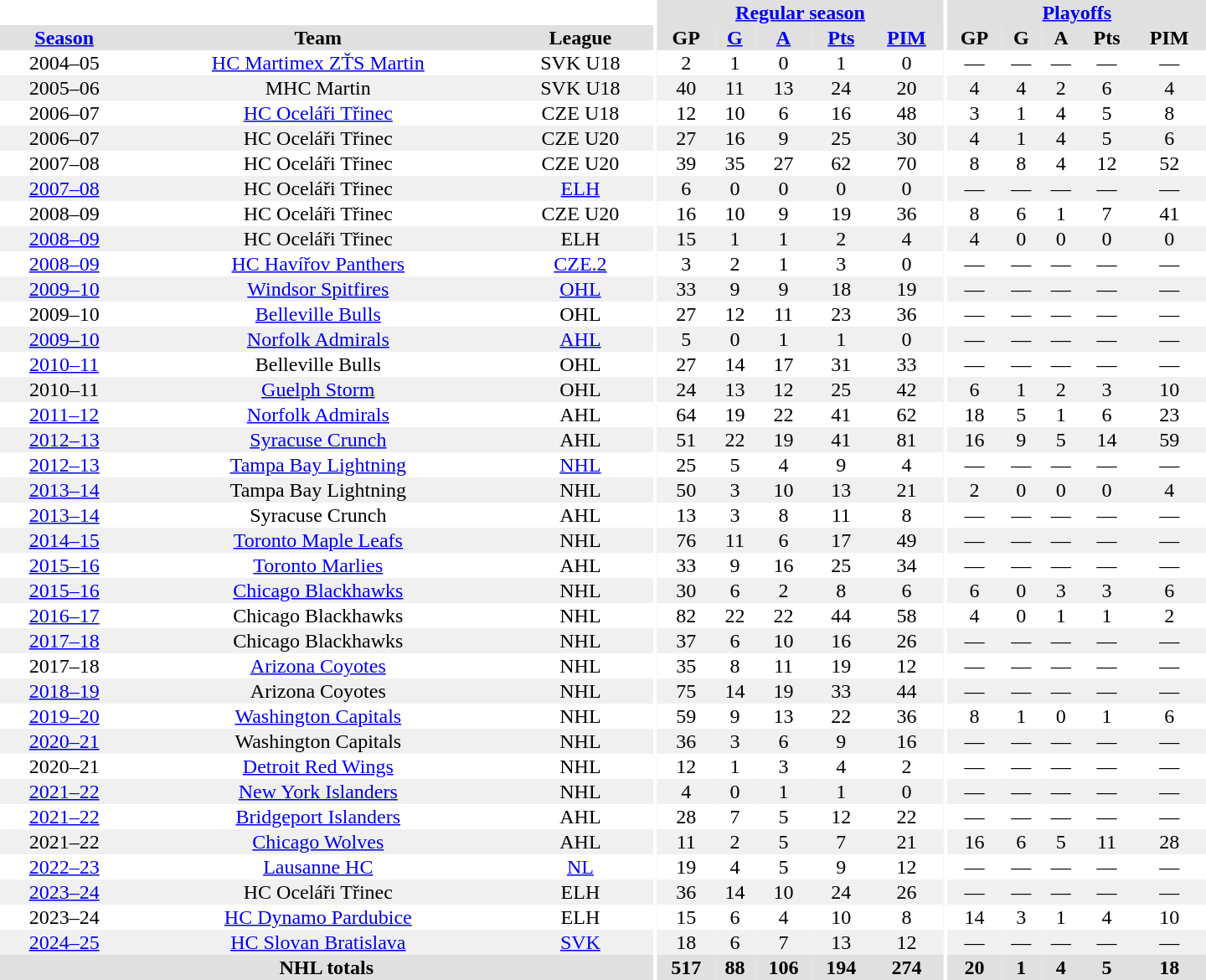<table border="0" cellpadding="1" cellspacing="0" style="text-align:center; width:60em;">
<tr bgcolor="#e0e0e0">
<th colspan="3" bgcolor="#ffffff"></th>
<th rowspan="101" bgcolor="#ffffff"></th>
<th colspan="5"><a href='#'>Regular season</a></th>
<th rowspan="101" bgcolor="#ffffff"></th>
<th colspan="5"><a href='#'>Playoffs</a></th>
</tr>
<tr bgcolor="#e0e0e0">
<th><a href='#'>Season</a></th>
<th>Team</th>
<th>League</th>
<th>GP</th>
<th><a href='#'>G</a></th>
<th><a href='#'>A</a></th>
<th><a href='#'>Pts</a></th>
<th><a href='#'>PIM</a></th>
<th>GP</th>
<th>G</th>
<th>A</th>
<th>Pts</th>
<th>PIM</th>
</tr>
<tr>
<td>2004–05</td>
<td><a href='#'>HC Martimex ZŤS Martin</a></td>
<td>SVK U18</td>
<td>2</td>
<td>1</td>
<td>0</td>
<td>1</td>
<td>0</td>
<td>—</td>
<td>—</td>
<td>—</td>
<td>—</td>
<td>—</td>
</tr>
<tr bgcolor="#f0f0f0">
<td>2005–06</td>
<td>MHC Martin</td>
<td>SVK U18</td>
<td>40</td>
<td>11</td>
<td>13</td>
<td>24</td>
<td>20</td>
<td>4</td>
<td>4</td>
<td>2</td>
<td>6</td>
<td>4</td>
</tr>
<tr>
<td>2006–07</td>
<td><a href='#'>HC Oceláři Třinec</a></td>
<td>CZE U18</td>
<td>12</td>
<td>10</td>
<td>6</td>
<td>16</td>
<td>48</td>
<td>3</td>
<td>1</td>
<td>4</td>
<td>5</td>
<td>8</td>
</tr>
<tr bgcolor="#f0f0f0">
<td>2006–07</td>
<td>HC Oceláři Třinec</td>
<td>CZE U20</td>
<td>27</td>
<td>16</td>
<td>9</td>
<td>25</td>
<td>30</td>
<td>4</td>
<td>1</td>
<td>4</td>
<td>5</td>
<td>6</td>
</tr>
<tr>
<td>2007–08</td>
<td>HC Oceláři Třinec</td>
<td>CZE U20</td>
<td>39</td>
<td>35</td>
<td>27</td>
<td>62</td>
<td>70</td>
<td>8</td>
<td>8</td>
<td>4</td>
<td>12</td>
<td>52</td>
</tr>
<tr bgcolor="#f0f0f0">
<td><a href='#'>2007–08</a></td>
<td>HC Oceláři Třinec</td>
<td><a href='#'>ELH</a></td>
<td>6</td>
<td>0</td>
<td>0</td>
<td>0</td>
<td>0</td>
<td>—</td>
<td>—</td>
<td>—</td>
<td>—</td>
<td>—</td>
</tr>
<tr>
<td>2008–09</td>
<td>HC Oceláři Třinec</td>
<td>CZE U20</td>
<td>16</td>
<td>10</td>
<td>9</td>
<td>19</td>
<td>36</td>
<td>8</td>
<td>6</td>
<td>1</td>
<td>7</td>
<td>41</td>
</tr>
<tr bgcolor="#f0f0f0">
<td><a href='#'>2008–09</a></td>
<td>HC Oceláři Třinec</td>
<td>ELH</td>
<td>15</td>
<td>1</td>
<td>1</td>
<td>2</td>
<td>4</td>
<td>4</td>
<td>0</td>
<td>0</td>
<td>0</td>
<td>0</td>
</tr>
<tr>
<td><a href='#'>2008–09</a></td>
<td><a href='#'>HC Havířov Panthers</a></td>
<td><a href='#'>CZE.2</a></td>
<td>3</td>
<td>2</td>
<td>1</td>
<td>3</td>
<td>0</td>
<td>—</td>
<td>—</td>
<td>—</td>
<td>—</td>
<td>—</td>
</tr>
<tr bgcolor="#f0f0f0">
<td><a href='#'>2009–10</a></td>
<td><a href='#'>Windsor Spitfires</a></td>
<td><a href='#'>OHL</a></td>
<td>33</td>
<td>9</td>
<td>9</td>
<td>18</td>
<td>19</td>
<td>—</td>
<td>—</td>
<td>—</td>
<td>—</td>
<td>—</td>
</tr>
<tr>
<td>2009–10</td>
<td><a href='#'>Belleville Bulls</a></td>
<td>OHL</td>
<td>27</td>
<td>12</td>
<td>11</td>
<td>23</td>
<td>36</td>
<td>—</td>
<td>—</td>
<td>—</td>
<td>—</td>
<td>—</td>
</tr>
<tr bgcolor="#f0f0f0">
<td><a href='#'>2009–10</a></td>
<td><a href='#'>Norfolk Admirals</a></td>
<td><a href='#'>AHL</a></td>
<td>5</td>
<td>0</td>
<td>1</td>
<td>1</td>
<td>0</td>
<td>—</td>
<td>—</td>
<td>—</td>
<td>—</td>
<td>—</td>
</tr>
<tr>
<td><a href='#'>2010–11</a></td>
<td>Belleville Bulls</td>
<td>OHL</td>
<td>27</td>
<td>14</td>
<td>17</td>
<td>31</td>
<td>33</td>
<td>—</td>
<td>—</td>
<td>—</td>
<td>—</td>
<td>—</td>
</tr>
<tr bgcolor="#f0f0f0">
<td>2010–11</td>
<td><a href='#'>Guelph Storm</a></td>
<td>OHL</td>
<td>24</td>
<td>13</td>
<td>12</td>
<td>25</td>
<td>42</td>
<td>6</td>
<td>1</td>
<td>2</td>
<td>3</td>
<td>10</td>
</tr>
<tr>
<td><a href='#'>2011–12</a></td>
<td><a href='#'>Norfolk Admirals</a></td>
<td>AHL</td>
<td>64</td>
<td>19</td>
<td>22</td>
<td>41</td>
<td>62</td>
<td>18</td>
<td>5</td>
<td>1</td>
<td>6</td>
<td>23</td>
</tr>
<tr bgcolor="#f0f0f0">
<td><a href='#'>2012–13</a></td>
<td><a href='#'>Syracuse Crunch</a></td>
<td>AHL</td>
<td>51</td>
<td>22</td>
<td>19</td>
<td>41</td>
<td>81</td>
<td>16</td>
<td>9</td>
<td>5</td>
<td>14</td>
<td>59</td>
</tr>
<tr>
<td><a href='#'>2012–13</a></td>
<td><a href='#'>Tampa Bay Lightning</a></td>
<td><a href='#'>NHL</a></td>
<td>25</td>
<td>5</td>
<td>4</td>
<td>9</td>
<td>4</td>
<td>—</td>
<td>—</td>
<td>—</td>
<td>—</td>
<td>—</td>
</tr>
<tr bgcolor="#f0f0f0">
<td><a href='#'>2013–14</a></td>
<td>Tampa Bay Lightning</td>
<td>NHL</td>
<td>50</td>
<td>3</td>
<td>10</td>
<td>13</td>
<td>21</td>
<td>2</td>
<td>0</td>
<td>0</td>
<td>0</td>
<td>4</td>
</tr>
<tr>
<td><a href='#'>2013–14</a></td>
<td>Syracuse Crunch</td>
<td>AHL</td>
<td>13</td>
<td>3</td>
<td>8</td>
<td>11</td>
<td>8</td>
<td>—</td>
<td>—</td>
<td>—</td>
<td>—</td>
<td>—</td>
</tr>
<tr bgcolor="#f0f0f0">
<td><a href='#'>2014–15</a></td>
<td><a href='#'>Toronto Maple Leafs</a></td>
<td>NHL</td>
<td>76</td>
<td>11</td>
<td>6</td>
<td>17</td>
<td>49</td>
<td>—</td>
<td>—</td>
<td>—</td>
<td>—</td>
<td>—</td>
</tr>
<tr>
<td><a href='#'>2015–16</a></td>
<td><a href='#'>Toronto Marlies</a></td>
<td>AHL</td>
<td>33</td>
<td>9</td>
<td>16</td>
<td>25</td>
<td>34</td>
<td>—</td>
<td>—</td>
<td>—</td>
<td>—</td>
<td>—</td>
</tr>
<tr bgcolor="#f0f0f0">
<td><a href='#'>2015–16</a></td>
<td><a href='#'>Chicago Blackhawks</a></td>
<td>NHL</td>
<td>30</td>
<td>6</td>
<td>2</td>
<td>8</td>
<td>6</td>
<td>6</td>
<td>0</td>
<td>3</td>
<td>3</td>
<td>6</td>
</tr>
<tr>
<td><a href='#'>2016–17</a></td>
<td>Chicago Blackhawks</td>
<td>NHL</td>
<td>82</td>
<td>22</td>
<td>22</td>
<td>44</td>
<td>58</td>
<td>4</td>
<td>0</td>
<td>1</td>
<td>1</td>
<td>2</td>
</tr>
<tr bgcolor="#f0f0f0">
<td><a href='#'>2017–18</a></td>
<td>Chicago Blackhawks</td>
<td>NHL</td>
<td>37</td>
<td>6</td>
<td>10</td>
<td>16</td>
<td>26</td>
<td>—</td>
<td>—</td>
<td>—</td>
<td>—</td>
<td>—</td>
</tr>
<tr>
<td>2017–18</td>
<td><a href='#'>Arizona Coyotes</a></td>
<td>NHL</td>
<td>35</td>
<td>8</td>
<td>11</td>
<td>19</td>
<td>12</td>
<td>—</td>
<td>—</td>
<td>—</td>
<td>—</td>
<td>—</td>
</tr>
<tr bgcolor="#f0f0f0">
<td><a href='#'>2018–19</a></td>
<td>Arizona Coyotes</td>
<td>NHL</td>
<td>75</td>
<td>14</td>
<td>19</td>
<td>33</td>
<td>44</td>
<td>—</td>
<td>—</td>
<td>—</td>
<td>—</td>
<td>—</td>
</tr>
<tr>
<td><a href='#'>2019–20</a></td>
<td><a href='#'>Washington Capitals</a></td>
<td>NHL</td>
<td>59</td>
<td>9</td>
<td>13</td>
<td>22</td>
<td>36</td>
<td>8</td>
<td>1</td>
<td>0</td>
<td>1</td>
<td>6</td>
</tr>
<tr bgcolor="#f0f0f0">
<td><a href='#'>2020–21</a></td>
<td>Washington Capitals</td>
<td>NHL</td>
<td>36</td>
<td>3</td>
<td>6</td>
<td>9</td>
<td>16</td>
<td>—</td>
<td>—</td>
<td>—</td>
<td>—</td>
<td>—</td>
</tr>
<tr>
<td>2020–21</td>
<td><a href='#'>Detroit Red Wings</a></td>
<td>NHL</td>
<td>12</td>
<td>1</td>
<td>3</td>
<td>4</td>
<td>2</td>
<td>—</td>
<td>—</td>
<td>—</td>
<td>—</td>
<td>—</td>
</tr>
<tr bgcolor="#f0f0f0">
<td><a href='#'>2021–22</a></td>
<td><a href='#'>New York Islanders</a></td>
<td>NHL</td>
<td>4</td>
<td>0</td>
<td>1</td>
<td>1</td>
<td>0</td>
<td>—</td>
<td>—</td>
<td>—</td>
<td>—</td>
<td>—</td>
</tr>
<tr>
<td><a href='#'>2021–22</a></td>
<td><a href='#'>Bridgeport Islanders</a></td>
<td>AHL</td>
<td>28</td>
<td>7</td>
<td>5</td>
<td>12</td>
<td>22</td>
<td>—</td>
<td>—</td>
<td>—</td>
<td>—</td>
<td>—</td>
</tr>
<tr bgcolor="#f0f0f0">
<td>2021–22</td>
<td><a href='#'>Chicago Wolves</a></td>
<td>AHL</td>
<td>11</td>
<td>2</td>
<td>5</td>
<td>7</td>
<td>21</td>
<td>16</td>
<td>6</td>
<td>5</td>
<td>11</td>
<td>28</td>
</tr>
<tr>
<td><a href='#'>2022–23</a></td>
<td><a href='#'>Lausanne HC</a></td>
<td><a href='#'>NL</a></td>
<td>19</td>
<td>4</td>
<td>5</td>
<td>9</td>
<td>12</td>
<td>—</td>
<td>—</td>
<td>—</td>
<td>—</td>
<td>—</td>
</tr>
<tr bgcolor="#f0f0f0">
<td><a href='#'>2023–24</a></td>
<td>HC Oceláři Třinec</td>
<td>ELH</td>
<td>36</td>
<td>14</td>
<td>10</td>
<td>24</td>
<td>26</td>
<td>—</td>
<td>—</td>
<td>—</td>
<td>—</td>
<td>—</td>
</tr>
<tr>
<td>2023–24</td>
<td><a href='#'>HC Dynamo Pardubice</a></td>
<td>ELH</td>
<td>15</td>
<td>6</td>
<td>4</td>
<td>10</td>
<td>8</td>
<td>14</td>
<td>3</td>
<td>1</td>
<td>4</td>
<td>10</td>
</tr>
<tr bgcolor="#f0f0f0">
<td><a href='#'>2024–25</a></td>
<td><a href='#'>HC Slovan Bratislava</a></td>
<td><a href='#'>SVK</a></td>
<td>18</td>
<td>6</td>
<td>7</td>
<td>13</td>
<td>12</td>
<td>—</td>
<td>—</td>
<td>—</td>
<td>—</td>
<td>—</td>
</tr>
<tr bgcolor="#e0e0e0">
<th colspan="3">NHL totals</th>
<th>517</th>
<th>88</th>
<th>106</th>
<th>194</th>
<th>274</th>
<th>20</th>
<th>1</th>
<th>4</th>
<th>5</th>
<th>18</th>
</tr>
</table>
